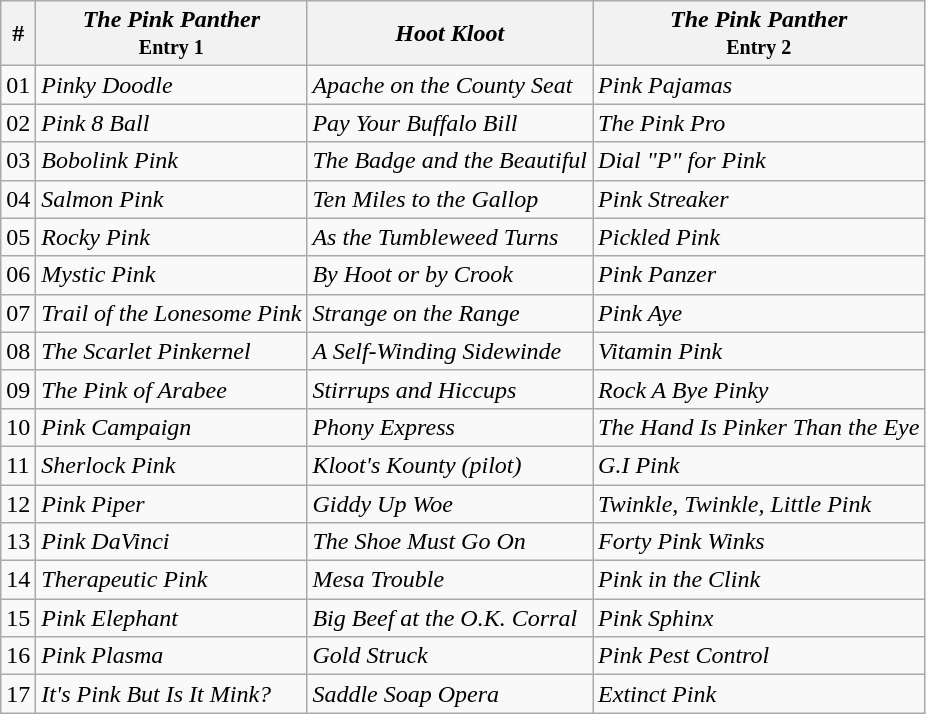<table class="wikitable">
<tr>
<th>#</th>
<th><em>The Pink Panther</em><br><small>Entry 1</small></th>
<th><em>Hoot Kloot</em></th>
<th><em>The Pink Panther</em><br><small>Entry 2</small></th>
</tr>
<tr>
<td>01</td>
<td><em>Pinky Doodle</em></td>
<td><em>Apache on the County Seat</em></td>
<td><em>Pink Pajamas</em></td>
</tr>
<tr>
<td>02</td>
<td><em>Pink 8 Ball</em></td>
<td><em>Pay Your Buffalo Bill</em></td>
<td><em>The Pink Pro</em></td>
</tr>
<tr>
<td>03</td>
<td><em>Bobolink Pink</em></td>
<td><em>The Badge and the Beautiful</em></td>
<td><em>Dial "P" for Pink</em></td>
</tr>
<tr>
<td>04</td>
<td><em>Salmon Pink</em></td>
<td><em>Ten Miles to the Gallop</em></td>
<td><em>Pink Streaker</em></td>
</tr>
<tr>
<td>05</td>
<td><em>Rocky Pink</em></td>
<td><em>As the Tumbleweed Turns</em></td>
<td><em>Pickled Pink</em></td>
</tr>
<tr>
<td>06</td>
<td><em>Mystic Pink</em></td>
<td><em>By Hoot or by Crook</em></td>
<td><em>Pink Panzer</em></td>
</tr>
<tr>
<td>07</td>
<td><em>Trail of the Lonesome Pink</em></td>
<td><em>Strange on the Range</em></td>
<td><em>Pink Aye</em></td>
</tr>
<tr>
<td>08</td>
<td><em>The Scarlet Pinkernel</em></td>
<td><em>A Self-Winding Sidewinde</em></td>
<td><em>Vitamin Pink</em></td>
</tr>
<tr>
<td>09</td>
<td><em>The Pink of Arabee</em></td>
<td><em>Stirrups and Hiccups</em></td>
<td><em>Rock A Bye Pinky</em></td>
</tr>
<tr>
<td>10</td>
<td><em>Pink Campaign</em></td>
<td><em>Phony Express</em></td>
<td><em>The Hand Is Pinker Than the Eye</em></td>
</tr>
<tr>
<td>11</td>
<td><em>Sherlock Pink</em></td>
<td><em>Kloot's Kounty (pilot)</em></td>
<td><em>G.I Pink</em></td>
</tr>
<tr>
<td>12</td>
<td><em>Pink Piper</em></td>
<td><em>Giddy Up Woe</em></td>
<td><em>Twinkle, Twinkle, Little Pink</em></td>
</tr>
<tr>
<td>13</td>
<td><em>Pink DaVinci</em></td>
<td><em>The Shoe Must Go On</em></td>
<td><em>Forty Pink Winks</em></td>
</tr>
<tr>
<td>14</td>
<td><em>Therapeutic Pink</em></td>
<td><em>Mesa Trouble</em></td>
<td><em>Pink in the Clink</em></td>
</tr>
<tr>
<td>15</td>
<td><em>Pink Elephant</em></td>
<td><em>Big Beef at the O.K. Corral</em></td>
<td><em>Pink Sphinx</em></td>
</tr>
<tr>
<td>16</td>
<td><em>Pink Plasma</em></td>
<td><em>Gold Struck</em></td>
<td><em>Pink Pest Control</em></td>
</tr>
<tr>
<td>17</td>
<td><em>It's Pink But Is It Mink?</em></td>
<td><em>Saddle Soap Opera</em></td>
<td><em>Extinct Pink</em></td>
</tr>
</table>
